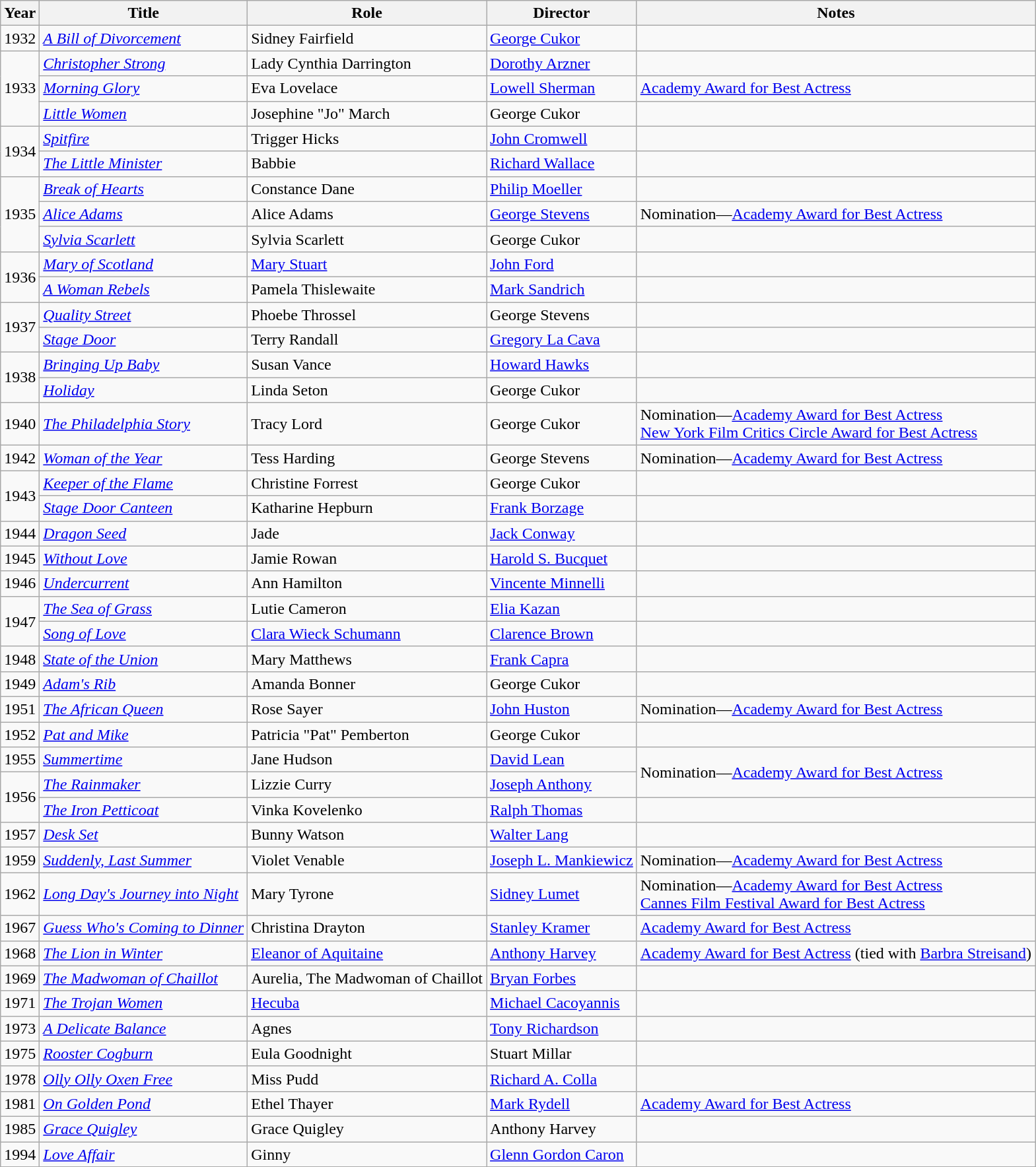<table class="wikitable plainrowheaders sortable">
<tr>
<th>Year</th>
<th>Title</th>
<th>Role</th>
<th>Director</th>
<th>Notes</th>
</tr>
<tr>
<td>1932</td>
<td><em><a href='#'>A Bill of Divorcement</a></em></td>
<td>Sidney Fairfield</td>
<td><a href='#'>George Cukor</a></td>
<td></td>
</tr>
<tr>
<td rowspan="3">1933</td>
<td><em><a href='#'>Christopher Strong</a></em></td>
<td>Lady Cynthia Darrington</td>
<td><a href='#'>Dorothy Arzner</a></td>
<td></td>
</tr>
<tr>
<td><em><a href='#'>Morning Glory</a></em></td>
<td>Eva Lovelace</td>
<td><a href='#'>Lowell Sherman</a></td>
<td><a href='#'>Academy Award for Best Actress</a></td>
</tr>
<tr>
<td><em> <a href='#'>Little Women</a></em></td>
<td>Josephine "Jo" March</td>
<td>George Cukor</td>
<td></td>
</tr>
<tr>
<td rowspan="2">1934</td>
<td><em><a href='#'>Spitfire</a></em></td>
<td>Trigger Hicks</td>
<td><a href='#'>John Cromwell</a></td>
<td></td>
</tr>
<tr>
<td><em><a href='#'>The Little Minister</a></em></td>
<td>Babbie</td>
<td><a href='#'>Richard Wallace</a></td>
<td></td>
</tr>
<tr>
<td rowspan="3">1935</td>
<td><em><a href='#'>Break of Hearts</a></em></td>
<td>Constance Dane</td>
<td><a href='#'>Philip Moeller</a></td>
<td></td>
</tr>
<tr>
<td><em> <a href='#'>Alice Adams</a></em></td>
<td>Alice Adams</td>
<td><a href='#'>George Stevens</a></td>
<td>Nomination—<a href='#'>Academy Award for Best Actress</a></td>
</tr>
<tr>
<td><em><a href='#'>Sylvia Scarlett</a></em></td>
<td>Sylvia Scarlett</td>
<td>George Cukor</td>
<td></td>
</tr>
<tr>
<td rowspan="2">1936</td>
<td><em> <a href='#'>Mary of Scotland</a></em></td>
<td><a href='#'>Mary Stuart</a></td>
<td><a href='#'>John Ford</a></td>
<td></td>
</tr>
<tr>
<td><em><a href='#'>A Woman Rebels</a></em></td>
<td>Pamela Thislewaite</td>
<td><a href='#'>Mark Sandrich</a></td>
<td></td>
</tr>
<tr>
<td rowspan="2">1937</td>
<td><em> <a href='#'>Quality Street</a></em></td>
<td>Phoebe Throssel</td>
<td>George Stevens</td>
<td></td>
</tr>
<tr>
<td><em><a href='#'>Stage Door</a></em></td>
<td>Terry Randall</td>
<td><a href='#'>Gregory La Cava</a></td>
<td></td>
</tr>
<tr>
<td rowspan="2">1938</td>
<td><em><a href='#'>Bringing Up Baby</a></em></td>
<td>Susan Vance</td>
<td><a href='#'>Howard Hawks</a></td>
<td></td>
</tr>
<tr>
<td><em> <a href='#'>Holiday</a></em></td>
<td>Linda Seton</td>
<td>George Cukor</td>
<td></td>
</tr>
<tr>
<td>1940</td>
<td><em><a href='#'>The Philadelphia Story</a></em></td>
<td>Tracy Lord</td>
<td>George Cukor</td>
<td>Nomination—<a href='#'>Academy Award for Best Actress</a> <br><a href='#'>New York Film Critics Circle Award for Best Actress</a></td>
</tr>
<tr>
<td rowspan="1">1942</td>
<td><em><a href='#'>Woman of the Year</a></em></td>
<td>Tess Harding</td>
<td>George Stevens</td>
<td>Nomination—<a href='#'>Academy Award for Best Actress</a></td>
</tr>
<tr>
<td rowspan="2">1943</td>
<td><em> <a href='#'>Keeper of the Flame</a></em></td>
<td>Christine Forrest</td>
<td>George Cukor</td>
<td></td>
</tr>
<tr>
<td><em><a href='#'>Stage Door Canteen</a></em></td>
<td>Katharine Hepburn</td>
<td><a href='#'>Frank Borzage</a></td>
<td></td>
</tr>
<tr>
<td>1944</td>
<td><em> <a href='#'>Dragon Seed</a></em></td>
<td>Jade</td>
<td><a href='#'>Jack Conway</a></td>
<td></td>
</tr>
<tr>
<td>1945</td>
<td><em><a href='#'>Without Love</a></em></td>
<td>Jamie Rowan</td>
<td><a href='#'>Harold S. Bucquet</a></td>
<td></td>
</tr>
<tr>
<td>1946</td>
<td><em> <a href='#'>Undercurrent</a></em></td>
<td>Ann Hamilton</td>
<td><a href='#'>Vincente Minnelli</a></td>
<td></td>
</tr>
<tr>
<td rowspan="2">1947</td>
<td><em><a href='#'>The Sea of Grass</a></em></td>
<td>Lutie Cameron</td>
<td><a href='#'>Elia Kazan</a></td>
<td></td>
</tr>
<tr>
<td><em><a href='#'>Song of Love</a></em></td>
<td><a href='#'>Clara Wieck Schumann</a></td>
<td><a href='#'>Clarence Brown</a></td>
<td></td>
</tr>
<tr>
<td>1948</td>
<td><em> <a href='#'>State of the Union</a></em></td>
<td>Mary Matthews</td>
<td><a href='#'>Frank Capra</a></td>
<td></td>
</tr>
<tr>
<td>1949</td>
<td><em><a href='#'>Adam's Rib</a></em></td>
<td>Amanda Bonner</td>
<td>George Cukor</td>
<td></td>
</tr>
<tr>
<td>1951</td>
<td><em><a href='#'>The African Queen</a></em></td>
<td>Rose Sayer</td>
<td><a href='#'>John Huston</a></td>
<td>Nomination—<a href='#'>Academy Award for Best Actress</a></td>
</tr>
<tr>
<td>1952</td>
<td><em><a href='#'>Pat and Mike</a></em></td>
<td>Patricia "Pat" Pemberton</td>
<td>George Cukor</td>
<td></td>
</tr>
<tr>
<td>1955</td>
<td><em> <a href='#'>Summertime</a></em></td>
<td>Jane Hudson</td>
<td><a href='#'>David Lean</a></td>
<td rowspan="2">Nomination—<a href='#'>Academy Award for Best Actress</a></td>
</tr>
<tr>
<td rowspan="2">1956</td>
<td><em> <a href='#'>The Rainmaker</a></em></td>
<td>Lizzie Curry</td>
<td><a href='#'>Joseph Anthony</a></td>
</tr>
<tr>
<td><em><a href='#'>The Iron Petticoat</a></em></td>
<td>Vinka Kovelenko</td>
<td><a href='#'>Ralph Thomas</a></td>
<td></td>
</tr>
<tr>
<td>1957</td>
<td><em><a href='#'>Desk Set</a></em></td>
<td>Bunny Watson</td>
<td><a href='#'>Walter Lang</a></td>
<td></td>
</tr>
<tr>
<td>1959</td>
<td><em> <a href='#'>Suddenly, Last Summer</a></em></td>
<td>Violet Venable</td>
<td><a href='#'>Joseph L. Mankiewicz</a></td>
<td>Nomination—<a href='#'>Academy Award for Best Actress</a></td>
</tr>
<tr>
<td>1962</td>
<td><em><a href='#'>Long Day's Journey into Night</a></em></td>
<td>Mary Tyrone</td>
<td><a href='#'>Sidney Lumet</a></td>
<td>Nomination—<a href='#'>Academy Award for Best Actress</a> <br> <a href='#'>Cannes Film Festival Award for Best Actress</a></td>
</tr>
<tr>
<td>1967</td>
<td><em><a href='#'>Guess Who's Coming to Dinner</a></em></td>
<td>Christina Drayton</td>
<td><a href='#'>Stanley Kramer</a></td>
<td><a href='#'>Academy Award for Best Actress</a></td>
</tr>
<tr>
<td>1968</td>
<td><em> <a href='#'>The Lion in Winter</a></em></td>
<td><a href='#'>Eleanor of Aquitaine</a></td>
<td><a href='#'>Anthony Harvey</a></td>
<td><a href='#'>Academy Award for Best Actress</a> (tied with <a href='#'>Barbra Streisand</a>)</td>
</tr>
<tr>
<td>1969</td>
<td><em> <a href='#'>The Madwoman of Chaillot</a></em></td>
<td>Aurelia, The Madwoman of Chaillot</td>
<td><a href='#'>Bryan Forbes</a></td>
<td></td>
</tr>
<tr>
<td>1971</td>
<td><em><a href='#'>The Trojan Women</a></em></td>
<td><a href='#'>Hecuba</a></td>
<td><a href='#'>Michael Cacoyannis</a></td>
<td></td>
</tr>
<tr>
<td>1973</td>
<td><em> <a href='#'>A Delicate Balance</a></em></td>
<td>Agnes</td>
<td><a href='#'>Tony Richardson</a></td>
<td></td>
</tr>
<tr>
<td>1975</td>
<td><em><a href='#'>Rooster Cogburn</a></em></td>
<td>Eula Goodnight</td>
<td>Stuart Millar</td>
<td></td>
</tr>
<tr>
<td>1978</td>
<td><em> <a href='#'>Olly Olly Oxen Free</a></em></td>
<td>Miss Pudd</td>
<td><a href='#'>Richard A. Colla</a></td>
<td></td>
</tr>
<tr>
<td>1981</td>
<td><em><a href='#'>On Golden Pond</a></em></td>
<td>Ethel Thayer</td>
<td><a href='#'>Mark Rydell</a></td>
<td><a href='#'>Academy Award for Best Actress</a></td>
</tr>
<tr>
<td>1985</td>
<td><em><a href='#'>Grace Quigley</a></em></td>
<td>Grace Quigley</td>
<td>Anthony Harvey</td>
<td></td>
</tr>
<tr>
<td>1994</td>
<td><em> <a href='#'>Love Affair</a></em></td>
<td>Ginny</td>
<td><a href='#'>Glenn Gordon Caron</a></td>
<td></td>
</tr>
</table>
